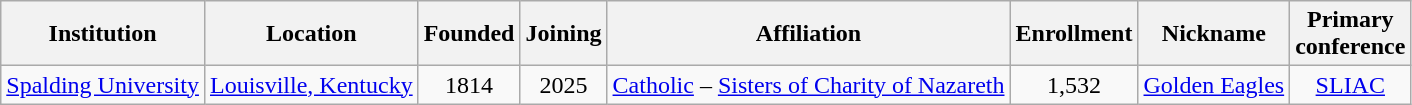<table class="wikitable sortable" style="text-align:center;">
<tr>
<th>Institution</th>
<th>Location</th>
<th>Founded</th>
<th>Joining</th>
<th>Affiliation</th>
<th>Enrollment</th>
<th>Nickname</th>
<th>Primary<br>conference</th>
</tr>
<tr>
<td><a href='#'>Spalding University</a></td>
<td><a href='#'>Louisville, Kentucky</a></td>
<td>1814</td>
<td>2025</td>
<td><a href='#'>Catholic</a> – <a href='#'>Sisters of Charity of Nazareth</a></td>
<td>1,532</td>
<td><a href='#'>Golden Eagles</a></td>
<td><a href='#'>SLIAC</a></td>
</tr>
</table>
